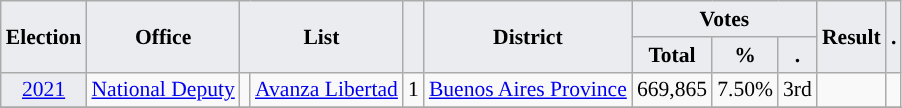<table class="wikitable" style="font-size:90%; text-align:center;">
<tr>
<th style="background-color:#EAECF0;" rowspan=2>Election</th>
<th style="background-color:#EAECF0;" rowspan=2>Office</th>
<th style="background-color:#EAECF0;" colspan=2 rowspan=2>List</th>
<th style="background-color:#EAECF0;" rowspan=2></th>
<th style="background-color:#EAECF0;" rowspan=2>District</th>
<th style="background-color:#EAECF0;" colspan=3>Votes</th>
<th style="background-color:#EAECF0;" rowspan=2>Result</th>
<th style="background-color:#EAECF0;" rowspan=2>.</th>
</tr>
<tr>
<th style="background-color:#EAECF0;">Total</th>
<th style="background-color:#EAECF0;">%</th>
<th style="background-color:#EAECF0;">.</th>
</tr>
<tr>
<td style="background-color:#EAECF0;"><a href='#'>2021</a></td>
<td><a href='#'>National Deputy</a></td>
<td style="background-color:"></td>
<td><a href='#'>Avanza Libertad</a></td>
<td>1</td>
<td><a href='#'>Buenos Aires Province</a></td>
<td>669,865</td>
<td>7.50%</td>
<td>3rd</td>
<td></td>
<td></td>
</tr>
<tr>
</tr>
</table>
